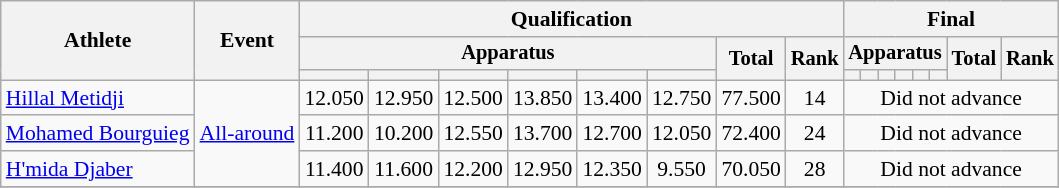<table class=wikitable style=font-size:90%;text-align:center>
<tr>
<th rowspan=3>Athlete</th>
<th rowspan=3>Event</th>
<th colspan =8>Qualification</th>
<th colspan =8>Final</th>
</tr>
<tr style=font-size:95%>
<th colspan=6>Apparatus</th>
<th rowspan=2>Total</th>
<th rowspan=2>Rank</th>
<th colspan=6>Apparatus</th>
<th rowspan=2>Total</th>
<th rowspan=2>Rank</th>
</tr>
<tr style=font-size:95%>
<th></th>
<th></th>
<th></th>
<th></th>
<th></th>
<th></th>
<th></th>
<th></th>
<th></th>
<th></th>
<th></th>
<th></th>
</tr>
<tr>
<td align=left><a href='#'>Hillal Metidji</a></td>
<td align=left rowspan=3><a href='#'>All-around</a></td>
<td>12.050</td>
<td>12.950</td>
<td>12.500</td>
<td>13.850</td>
<td>13.400</td>
<td>12.750</td>
<td>77.500</td>
<td>14</td>
<td colspan=8>Did not advance</td>
</tr>
<tr>
<td align=left><a href='#'>Mohamed Bourguieg</a></td>
<td>11.200</td>
<td>10.200</td>
<td>12.550</td>
<td>13.700</td>
<td>12.700</td>
<td>12.050</td>
<td>72.400</td>
<td>24</td>
<td colspan=8>Did not advance</td>
</tr>
<tr>
<td align=left><a href='#'>H'mida Djaber</a></td>
<td>11.400</td>
<td>11.600</td>
<td>12.200</td>
<td>12.950</td>
<td>12.350</td>
<td>9.550</td>
<td>70.050</td>
<td>28</td>
<td colspan=8>Did not advance</td>
</tr>
<tr>
</tr>
</table>
